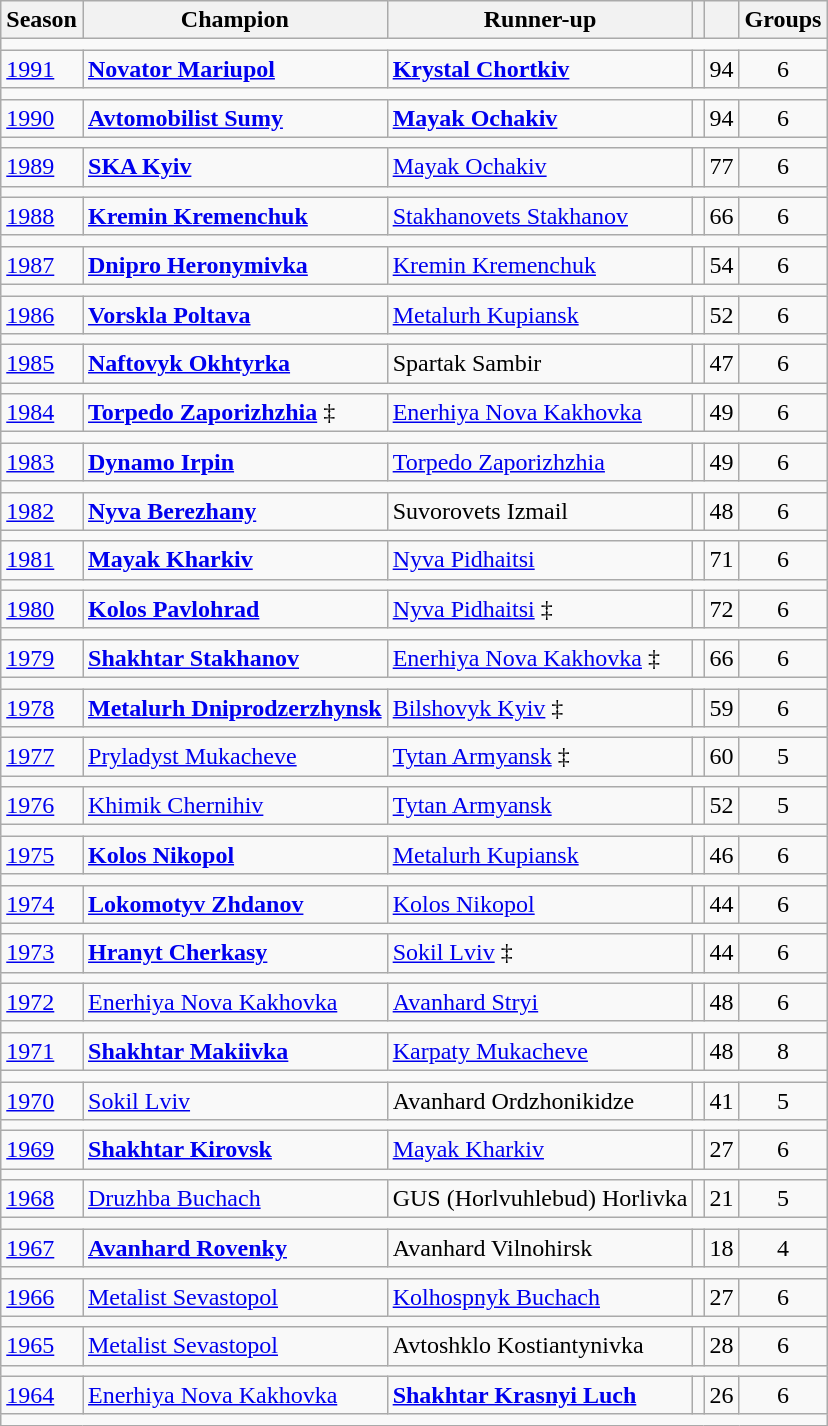<table class="wikitable">
<tr>
<th>Season</th>
<th>Champion</th>
<th>Runner-up</th>
<th></th>
<th></th>
<th>Groups</th>
</tr>
<tr>
<td colspan=6 style="border:1px black;"></td>
</tr>
<tr>
<td><a href='#'>1991</a></td>
<td><strong><a href='#'>Novator Mariupol</a></strong></td>
<td><strong><a href='#'>Krystal Chortkiv</a></strong></td>
<td></td>
<td align=center>94</td>
<td align=center>6</td>
</tr>
<tr>
<td colspan=6 style="border:1px black;"></td>
</tr>
<tr>
<td><a href='#'>1990</a></td>
<td><strong><a href='#'>Avtomobilist Sumy</a></strong></td>
<td><strong><a href='#'>Mayak Ochakiv</a></strong></td>
<td></td>
<td align=center>94</td>
<td align=center>6</td>
</tr>
<tr>
<td colspan=6 style="border:1px black;"></td>
</tr>
<tr>
<td><a href='#'>1989</a></td>
<td><strong><a href='#'>SKA Kyiv</a></strong></td>
<td><a href='#'>Mayak Ochakiv</a></td>
<td></td>
<td align=center>77</td>
<td align=center>6</td>
</tr>
<tr>
<td colspan=6 style="border:1px black;"></td>
</tr>
<tr>
<td><a href='#'>1988</a></td>
<td><strong><a href='#'>Kremin Kremenchuk</a></strong></td>
<td><a href='#'>Stakhanovets Stakhanov</a></td>
<td></td>
<td align=center>66</td>
<td align=center>6</td>
</tr>
<tr>
<td colspan=6 style="border:1px black;"></td>
</tr>
<tr>
<td><a href='#'>1987</a></td>
<td><strong><a href='#'>Dnipro Heronymivka</a></strong></td>
<td><a href='#'>Kremin Kremenchuk</a></td>
<td></td>
<td align=center>54</td>
<td align=center>6</td>
</tr>
<tr>
<td colspan=6 style="border:1px black;"></td>
</tr>
<tr>
<td><a href='#'>1986</a></td>
<td><strong><a href='#'>Vorskla Poltava</a></strong></td>
<td><a href='#'>Metalurh Kupiansk</a></td>
<td></td>
<td align=center>52</td>
<td align=center>6</td>
</tr>
<tr>
<td colspan=6 style="border:1px black;"></td>
</tr>
<tr>
<td><a href='#'>1985</a></td>
<td><strong><a href='#'>Naftovyk Okhtyrka</a></strong></td>
<td>Spartak Sambir</td>
<td></td>
<td align=center>47</td>
<td align=center>6</td>
</tr>
<tr>
<td colspan=6 style="border:1px black;"></td>
</tr>
<tr>
<td><a href='#'>1984</a></td>
<td><strong><a href='#'>Torpedo Zaporizhzhia</a></strong> ‡</td>
<td><a href='#'>Enerhiya Nova Kakhovka</a></td>
<td></td>
<td align=center>49</td>
<td align=center>6</td>
</tr>
<tr>
<td colspan=6 style="border:1px black;"></td>
</tr>
<tr>
<td><a href='#'>1983</a></td>
<td><strong><a href='#'>Dynamo Irpin</a></strong></td>
<td><a href='#'>Torpedo Zaporizhzhia</a></td>
<td></td>
<td align=center>49</td>
<td align=center>6</td>
</tr>
<tr>
<td colspan=6 style="border:1px black;"></td>
</tr>
<tr>
<td><a href='#'>1982</a></td>
<td><strong><a href='#'>Nyva Berezhany</a></strong></td>
<td>Suvorovets Izmail</td>
<td></td>
<td align=center>48</td>
<td align=center>6</td>
</tr>
<tr>
<td colspan=6 style="border:1px black;"></td>
</tr>
<tr>
<td><a href='#'>1981</a></td>
<td><strong><a href='#'>Mayak Kharkiv</a></strong></td>
<td><a href='#'>Nyva Pidhaitsi</a></td>
<td></td>
<td align=center>71</td>
<td align=center>6</td>
</tr>
<tr>
<td colspan=6 style="border:1px black;"></td>
</tr>
<tr>
<td><a href='#'>1980</a></td>
<td><strong><a href='#'>Kolos Pavlohrad</a></strong></td>
<td><a href='#'>Nyva Pidhaitsi</a> ‡</td>
<td></td>
<td align=center>72</td>
<td align=center>6</td>
</tr>
<tr>
<td colspan=6 style="border:1px black;"></td>
</tr>
<tr>
<td><a href='#'>1979</a></td>
<td><strong><a href='#'>Shakhtar Stakhanov</a></strong></td>
<td><a href='#'>Enerhiya Nova Kakhovka</a> ‡</td>
<td></td>
<td align=center>66</td>
<td align=center>6</td>
</tr>
<tr>
<td colspan=6 style="border:1px black;"></td>
</tr>
<tr>
<td><a href='#'>1978</a></td>
<td><strong><a href='#'>Metalurh Dniprodzerzhynsk</a></strong></td>
<td><a href='#'>Bilshovyk Kyiv</a> ‡</td>
<td></td>
<td align=center>59</td>
<td align=center>6</td>
</tr>
<tr>
<td colspan=6 style="border:1px black;"></td>
</tr>
<tr>
<td><a href='#'>1977</a></td>
<td><a href='#'>Pryladyst Mukacheve</a></td>
<td><a href='#'>Tytan Armyansk</a> ‡</td>
<td></td>
<td align=center>60</td>
<td align=center>5</td>
</tr>
<tr>
<td colspan=6 style="border:1px black;"></td>
</tr>
<tr>
<td><a href='#'>1976</a></td>
<td><a href='#'>Khimik Chernihiv</a></td>
<td><a href='#'>Tytan Armyansk</a></td>
<td></td>
<td align=center>52</td>
<td align=center>5</td>
</tr>
<tr>
<td colspan=6 style="border:1px black;"></td>
</tr>
<tr>
<td><a href='#'>1975</a></td>
<td><strong><a href='#'>Kolos Nikopol</a></strong></td>
<td><a href='#'>Metalurh Kupiansk</a></td>
<td></td>
<td align=center>46</td>
<td align=center>6</td>
</tr>
<tr>
<td colspan=6 style="border:1px black;"></td>
</tr>
<tr>
<td><a href='#'>1974</a></td>
<td><strong><a href='#'>Lokomotyv Zhdanov</a></strong></td>
<td><a href='#'>Kolos Nikopol</a></td>
<td></td>
<td align=center>44</td>
<td align=center>6</td>
</tr>
<tr>
<td colspan=6 style="border:1px black;"></td>
</tr>
<tr>
<td><a href='#'>1973</a></td>
<td><strong><a href='#'>Hranyt Cherkasy</a></strong></td>
<td><a href='#'>Sokil Lviv</a> ‡</td>
<td></td>
<td align=center>44</td>
<td align=center>6</td>
</tr>
<tr>
<td colspan=6 style="border:1px black;"></td>
</tr>
<tr>
<td><a href='#'>1972</a></td>
<td><a href='#'>Enerhiya Nova Kakhovka</a></td>
<td><a href='#'>Avanhard Stryi</a></td>
<td></td>
<td align=center>48</td>
<td align=center>6</td>
</tr>
<tr>
<td colspan=6 style="border:1px black;"></td>
</tr>
<tr>
<td><a href='#'>1971</a></td>
<td><strong><a href='#'>Shakhtar Makiivka</a></strong></td>
<td><a href='#'>Karpaty Mukacheve</a></td>
<td></td>
<td align=center>48</td>
<td align=center>8</td>
</tr>
<tr>
<td colspan=6 style="border:1px black;"></td>
</tr>
<tr>
<td><a href='#'>1970</a></td>
<td><a href='#'>Sokil Lviv</a></td>
<td>Avanhard Ordzhonikidze</td>
<td></td>
<td align=center>41</td>
<td align=center>5</td>
</tr>
<tr>
<td colspan=6 style="border:1px black;"></td>
</tr>
<tr>
<td><a href='#'>1969</a></td>
<td><strong><a href='#'>Shakhtar Kirovsk</a></strong></td>
<td><a href='#'>Mayak Kharkiv</a></td>
<td></td>
<td align=center>27</td>
<td align=center>6</td>
</tr>
<tr>
<td colspan=6 style="border:1px black;"></td>
</tr>
<tr>
<td><a href='#'>1968</a></td>
<td><a href='#'>Druzhba Buchach</a></td>
<td>GUS (Horlvuhlebud) Horlivka</td>
<td></td>
<td align=center>21</td>
<td align=center>5</td>
</tr>
<tr>
<td colspan=6 style="border:1px black;"></td>
</tr>
<tr>
<td><a href='#'>1967</a></td>
<td><strong><a href='#'>Avanhard Rovenky</a></strong></td>
<td>Avanhard Vilnohirsk</td>
<td></td>
<td align=center>18</td>
<td align=center>4</td>
</tr>
<tr>
<td colspan=6 style="border:1px black;"></td>
</tr>
<tr>
<td><a href='#'>1966</a></td>
<td><a href='#'>Metalist Sevastopol</a></td>
<td><a href='#'>Kolhospnyk Buchach</a></td>
<td></td>
<td align=center>27</td>
<td align=center>6</td>
</tr>
<tr>
<td colspan=6 style="border:1px black;"></td>
</tr>
<tr>
<td><a href='#'>1965</a></td>
<td><a href='#'>Metalist Sevastopol</a></td>
<td>Avtoshklo Kostiantynivka</td>
<td></td>
<td align=center>28</td>
<td align=center>6</td>
</tr>
<tr>
<td colspan=6 style="border:1px black;"></td>
</tr>
<tr>
<td><a href='#'>1964</a></td>
<td><a href='#'>Enerhiya Nova Kakhovka</a></td>
<td><strong><a href='#'>Shakhtar Krasnyi Luch</a></strong></td>
<td></td>
<td align=center>26</td>
<td align=center>6</td>
</tr>
<tr>
<td colspan=6 style="border:1px black;"></td>
</tr>
</table>
